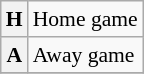<table class="wikitable plainrowheaders" style="font-size:90%;">
<tr>
<th scope=row><strong>H</strong></th>
<td>Home game</td>
</tr>
<tr>
<th scope=row><strong>A</strong></th>
<td>Away game</td>
</tr>
<tr>
</tr>
</table>
